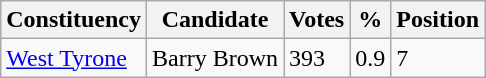<table class="wikitable sortable">
<tr>
<th>Constituency</th>
<th>Candidate</th>
<th>Votes</th>
<th>%</th>
<th>Position</th>
</tr>
<tr>
<td><a href='#'>West Tyrone</a></td>
<td>Barry Brown</td>
<td>393</td>
<td>0.9</td>
<td>7</td>
</tr>
</table>
